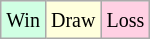<table class="wikitable">
<tr>
<td style="background:#d0ffe3;"><small>Win</small></td>
<td style="background:#ffd;"><small>Draw</small></td>
<td style="background:#ffd0e3;"><small>Loss</small></td>
</tr>
</table>
